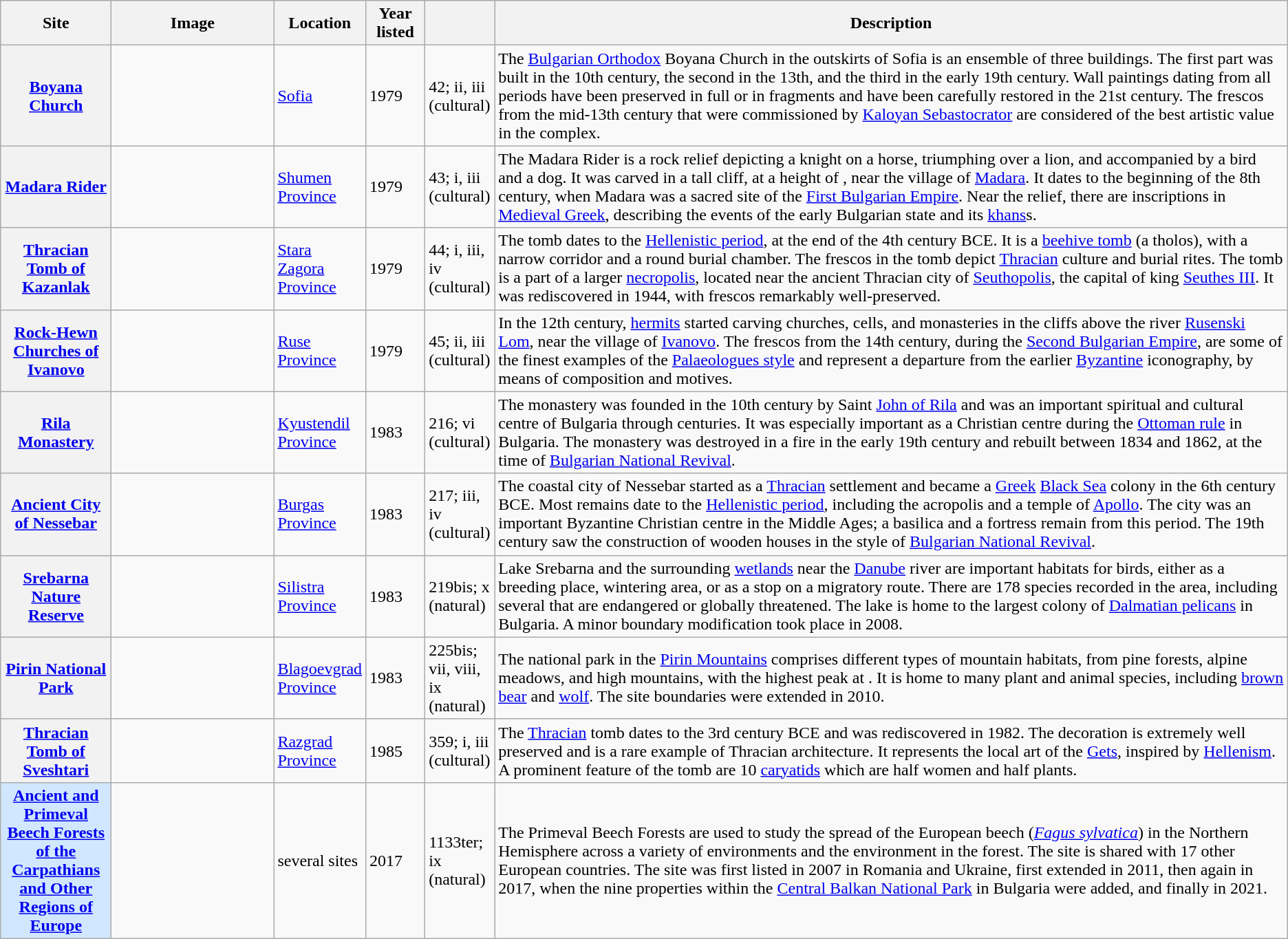<table class="wikitable sortable plainrowheaders">
<tr>
<th style="width:100px;" scope="col">Site</th>
<th class="unsortable" style="width:150px;" scope="col">Image</th>
<th style="width:80px;" scope="col">Location</th>
<th style="width:50px;" scope="col">Year listed</th>
<th style="width:60px;" scope="col"></th>
<th scope="col" class="unsortable">Description</th>
</tr>
<tr>
<th scope="row"><a href='#'>Boyana Church</a></th>
<td></td>
<td><a href='#'>Sofia</a></td>
<td>1979</td>
<td>42; ii, iii (cultural)</td>
<td>The <a href='#'>Bulgarian Orthodox</a> Boyana Church in the outskirts of Sofia is an ensemble of three buildings. The first part was built in the 10th century, the second in the 13th, and the third in the early 19th century. Wall paintings dating from all periods have been preserved in full or in fragments and have been carefully restored in the 21st century. The frescos from the mid-13th century that were commissioned by <a href='#'>Kaloyan Sebastocrator</a> are considered of the best artistic value in the complex.</td>
</tr>
<tr>
<th scope="row"><a href='#'>Madara Rider</a></th>
<td></td>
<td><a href='#'>Shumen Province</a></td>
<td>1979</td>
<td>43; i, iii (cultural)</td>
<td>The Madara Rider is a rock relief depicting a knight on a horse, triumphing over a lion, and accompanied by a bird and a dog. It was carved in a  tall cliff, at a height of , near the village of <a href='#'>Madara</a>. It dates to the beginning of the 8th century, when Madara was a sacred site of the <a href='#'>First Bulgarian Empire</a>. Near the relief, there are inscriptions in <a href='#'>Medieval Greek</a>, describing the events of the early Bulgarian state and its <a href='#'>khans</a>s.</td>
</tr>
<tr>
<th scope="row"><a href='#'>Thracian Tomb of Kazanlak</a></th>
<td></td>
<td><a href='#'>Stara Zagora Province</a></td>
<td>1979</td>
<td>44; i, iii, iv (cultural)</td>
<td>The tomb dates to the <a href='#'>Hellenistic period</a>, at the end of the 4th century BCE. It is a <a href='#'>beehive tomb</a> (a tholos), with a narrow corridor and a round burial chamber. The frescos in the tomb depict <a href='#'>Thracian</a> culture and burial rites. The tomb is a part of a larger <a href='#'>necropolis</a>, located near the ancient Thracian city of <a href='#'>Seuthopolis</a>, the capital of king <a href='#'>Seuthes III</a>. It was rediscovered in 1944, with frescos remarkably well-preserved.</td>
</tr>
<tr>
<th scope="row"><a href='#'>Rock-Hewn Churches of Ivanovo</a></th>
<td></td>
<td><a href='#'>Ruse Province</a></td>
<td>1979</td>
<td>45; ii, iii (cultural)</td>
<td>In the 12th century, <a href='#'>hermits</a> started carving churches, cells, and monasteries in the cliffs above the river <a href='#'>Rusenski Lom</a>, near the village of <a href='#'>Ivanovo</a>. The frescos from the 14th century, during the <a href='#'>Second Bulgarian Empire</a>, are some of the finest examples of the <a href='#'>Palaeologues style</a> and represent a departure from the earlier <a href='#'>Byzantine</a> iconography, by means of composition and motives.</td>
</tr>
<tr>
<th scope="row"><a href='#'>Rila Monastery</a></th>
<td></td>
<td><a href='#'>Kyustendil Province</a></td>
<td>1983</td>
<td>216; vi (cultural)</td>
<td>The monastery was founded in the 10th century by Saint <a href='#'>John of Rila</a> and was an important spiritual and cultural centre of Bulgaria through centuries. It was especially important as a Christian centre during the <a href='#'>Ottoman rule</a> in Bulgaria. The monastery was destroyed in a fire in the early 19th century and rebuilt between 1834 and 1862, at the time of <a href='#'>Bulgarian National Revival</a>.</td>
</tr>
<tr>
<th scope="row"><a href='#'>Ancient City of Nessebar</a></th>
<td></td>
<td><a href='#'>Burgas Province</a></td>
<td>1983</td>
<td>217; iii, iv (cultural)</td>
<td>The coastal city of Nessebar started as a <a href='#'>Thracian</a> settlement and became a <a href='#'>Greek</a> <a href='#'>Black Sea</a> colony in the 6th century BCE. Most remains date to the <a href='#'>Hellenistic period</a>, including the acropolis and a temple of <a href='#'>Apollo</a>. The city was an important Byzantine Christian centre in the Middle Ages; a basilica and a fortress remain from this period. The 19th century saw the construction of wooden houses in the style of <a href='#'>Bulgarian National Revival</a>.</td>
</tr>
<tr>
<th scope="row"><a href='#'>Srebarna Nature Reserve</a></th>
<td></td>
<td><a href='#'>Silistra Province</a></td>
<td>1983</td>
<td>219bis; x (natural)</td>
<td>Lake Srebarna and the surrounding <a href='#'>wetlands</a> near the <a href='#'>Danube</a> river are important habitats for birds, either as a breeding place, wintering area, or as a stop on a migratory route. There are 178 species recorded in the area, including several that are endangered or globally threatened. The lake is home to the largest colony of <a href='#'>Dalmatian pelicans</a> in Bulgaria. A minor boundary modification took place in 2008.</td>
</tr>
<tr>
<th scope="row"><a href='#'>Pirin National Park</a></th>
<td></td>
<td><a href='#'>Blagoevgrad Province</a></td>
<td>1983</td>
<td>225bis; vii, viii, ix (natural)</td>
<td>The national park in the <a href='#'>Pirin Mountains</a> comprises different types of mountain habitats, from pine forests, alpine meadows, and high mountains, with the highest peak at . It is home to many plant and animal species, including <a href='#'>brown bear</a> and <a href='#'>wolf</a>. The site boundaries were extended in 2010.</td>
</tr>
<tr>
<th scope="row"><a href='#'>Thracian Tomb of Sveshtari</a></th>
<td></td>
<td><a href='#'>Razgrad Province</a></td>
<td>1985</td>
<td>359; i, iii (cultural)</td>
<td>The <a href='#'>Thracian</a> tomb dates to the 3rd century BCE and was rediscovered in 1982. The decoration is extremely well preserved and is a rare example of Thracian architecture. It represents the local art of the <a href='#'>Gets</a>, inspired by <a href='#'>Hellenism</a>. A prominent feature of the tomb are 10 <a href='#'>caryatids</a> which are half women and half plants.</td>
</tr>
<tr>
<th scope="row" style="background:#D0E7FF;"><a href='#'>Ancient and Primeval Beech Forests of the Carpathians and Other Regions of Europe</a></th>
<td></td>
<td>several sites</td>
<td>2017</td>
<td>1133ter; ix (natural)</td>
<td>The Primeval Beech Forests are used to study the spread of the European beech (<em><a href='#'>Fagus sylvatica</a></em>) in the Northern Hemisphere across a variety of environments and the environment in the forest. The site is shared with 17 other European countries. The site was first listed in 2007 in Romania and Ukraine, first extended in 2011, then again in 2017, when the nine properties within the <a href='#'>Central Balkan National Park</a> in Bulgaria were added, and finally in 2021.</td>
</tr>
</table>
